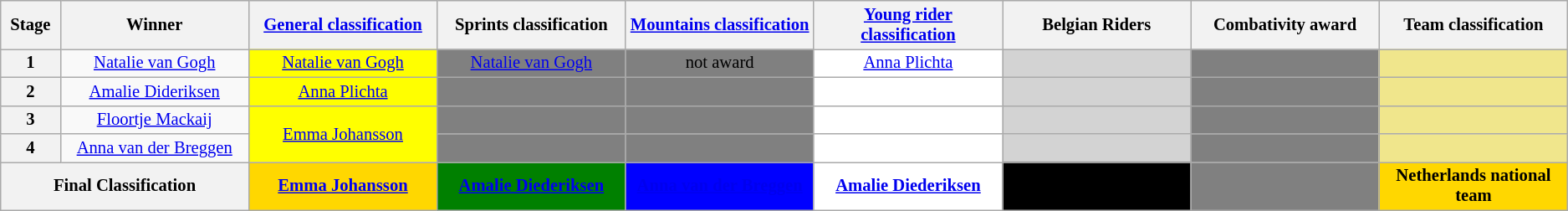<table class="wikitable" style="text-align: center; font-size:86%;">
<tr style="background-color: #efefef;">
<th width="1%">Stage</th>
<th width="7%">Winner</th>
<th width="7%"><a href='#'>General classification</a><br></th>
<th width="7%">Sprints classification<br></th>
<th width="7%"><a href='#'>Mountains classification</a><br></th>
<th width="7%"><a href='#'>Young rider classification</a><br></th>
<th width="7%">Belgian Riders<br></th>
<th width="7%">Combativity award<br></th>
<th width="7%">Team classification<br></th>
</tr>
<tr>
<th>1</th>
<td><a href='#'>Natalie van Gogh</a></td>
<td style="background:yellow;"><a href='#'>Natalie van Gogh</a></td>
<td style="background:grey;"><a href='#'>Natalie van Gogh</a></td>
<td style="background:grey;">not award</td>
<td style="background:white;"><a href='#'>Anna Plichta</a></td>
<td style="background:lightgrey;"></td>
<td style="background:grey;"></td>
<td style="background:khaki;"></td>
</tr>
<tr>
<th>2</th>
<td><a href='#'>Amalie Dideriksen</a></td>
<td style="background:yellow;"><a href='#'>Anna Plichta</a></td>
<td style="background:grey;"></td>
<td style="background:grey;"></td>
<td style="background:white;"></td>
<td style="background:lightgrey;"></td>
<td style="background:grey;"></td>
<td style="background:khaki;"></td>
</tr>
<tr>
<th>3</th>
<td><a href='#'>Floortje Mackaij</a></td>
<td style="background:yellow;" rowspan=2><a href='#'>Emma Johansson</a></td>
<td style="background:grey;"></td>
<td style="background:grey;"></td>
<td style="background:white;"></td>
<td style="background:lightgrey;"></td>
<td style="background:grey;"></td>
<td style="background:khaki;"></td>
</tr>
<tr>
<th>4</th>
<td><a href='#'>Anna van der Breggen</a></td>
<td style="background:grey;"></td>
<td style="background:grey;"></td>
<td style="background:white;"></td>
<td style="background:lightgrey;"></td>
<td style="background:grey;"></td>
<td style="background:khaki;"></td>
</tr>
<tr>
<th colspan=2><strong>Final Classification</strong></th>
<th style="background:gold;"><a href='#'>Emma Johansson</a></th>
<th style="background:green;"><a href='#'>Amalie Diederiksen</a></th>
<th style="background:blue;"><a href='#'>Anna van der Breggen</a></th>
<th style="background:white;"><a href='#'>Amalie Diederiksen</a></th>
<th style="background:black;"></th>
<th style="background:grey;"></th>
<th style="background:gold;">Netherlands national team</th>
</tr>
</table>
